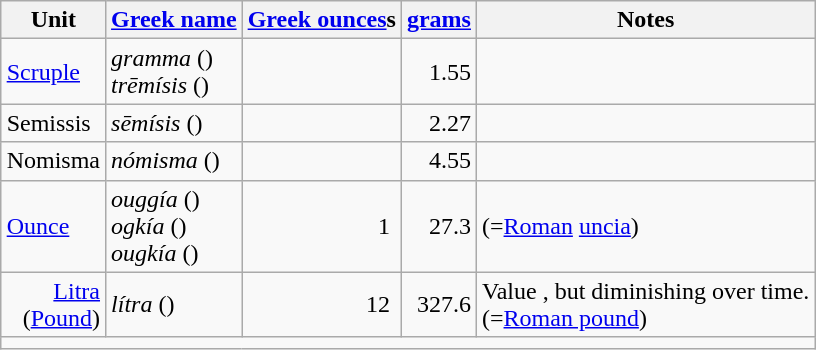<table class="wikitable" style="margin: 1em auto 1em auto">
<tr>
<th>Unit</th>
<th><a href='#'>Greek name</a></th>
<th><a href='#'>Greek ounces</a>s</th>
<th><a href='#'>grams</a></th>
<th>Notes</th>
</tr>
<tr>
<td><a href='#'>Scruple</a></td>
<td><em>gramma</em> ()<br> <em>trēmísis</em> ()</td>
<td align=right></td>
<td align=right>1.55</td>
<td></td>
</tr>
<tr>
<td>Semissis</td>
<td><em>sēmísis</em> ()</td>
<td align=right></td>
<td align=right>2.27</td>
<td></td>
</tr>
<tr>
<td>Nomisma</td>
<td><em>nómisma</em> ()</td>
<td align=right></td>
<td align=right>4.55</td>
<td></td>
</tr>
<tr>
<td><a href='#'>Ounce</a></td>
<td><em>ouggía</em> ()<br> <em>ogkía</em> ()<br> <em>ougkía</em> ()</td>
<td align=right>1 </td>
<td align=right>27.3</td>
<td>(=<a href='#'>Roman</a> <a href='#'>uncia</a>)</td>
</tr>
<tr>
<td align=right><a href='#'>Litra</a><br>(<a href='#'>Pound</a>)</td>
<td><em>lítra</em> ()</td>
<td align=right>12 </td>
<td align=right>327.6</td>
<td>Value , but diminishing over time.<br>(=<a href='#'>Roman pound</a>)</td>
</tr>
<tr>
<td colspan=7></td>
</tr>
</table>
